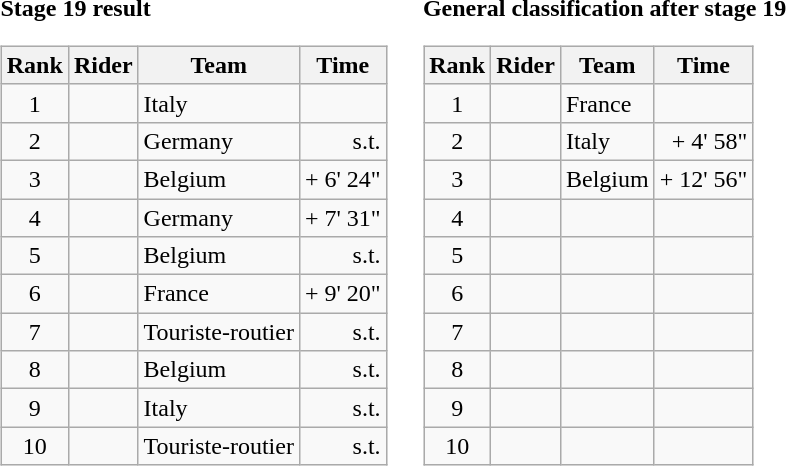<table>
<tr>
<td><strong>Stage 19 result</strong><br><table class="wikitable">
<tr>
<th scope="col">Rank</th>
<th scope="col">Rider</th>
<th scope="col">Team</th>
<th scope="col">Time</th>
</tr>
<tr>
<td style="text-align:center;">1</td>
<td></td>
<td>Italy</td>
<td style="text-align:right;"></td>
</tr>
<tr>
<td style="text-align:center;">2</td>
<td></td>
<td>Germany</td>
<td style="text-align:right;">s.t.</td>
</tr>
<tr>
<td style="text-align:center;">3</td>
<td></td>
<td>Belgium</td>
<td style="text-align:right;">+ 6' 24"</td>
</tr>
<tr>
<td style="text-align:center;">4</td>
<td></td>
<td>Germany</td>
<td style="text-align:right;">+ 7' 31"</td>
</tr>
<tr>
<td style="text-align:center;">5</td>
<td></td>
<td>Belgium</td>
<td style="text-align:right;">s.t.</td>
</tr>
<tr>
<td style="text-align:center;">6</td>
<td></td>
<td>France</td>
<td style="text-align:right;">+ 9' 20"</td>
</tr>
<tr>
<td style="text-align:center;">7</td>
<td></td>
<td>Touriste-routier</td>
<td style="text-align:right;">s.t.</td>
</tr>
<tr>
<td style="text-align:center;">8</td>
<td></td>
<td>Belgium</td>
<td style="text-align:right;">s.t.</td>
</tr>
<tr>
<td style="text-align:center;">9</td>
<td></td>
<td>Italy</td>
<td style="text-align:right;">s.t.</td>
</tr>
<tr>
<td style="text-align:center;">10</td>
<td></td>
<td>Touriste-routier</td>
<td style="text-align:right;">s.t.</td>
</tr>
</table>
</td>
<td></td>
<td><strong>General classification after stage 19</strong><br><table class="wikitable">
<tr>
<th scope="col">Rank</th>
<th scope="col">Rider</th>
<th scope="col">Team</th>
<th scope="col">Time</th>
</tr>
<tr>
<td style="text-align:center;">1</td>
<td></td>
<td>France</td>
<td style="text-align:right;"></td>
</tr>
<tr>
<td style="text-align:center;">2</td>
<td></td>
<td>Italy</td>
<td style="text-align:right;">+ 4' 58"</td>
</tr>
<tr>
<td style="text-align:center;">3</td>
<td></td>
<td>Belgium</td>
<td style="text-align:right;">+ 12' 56"</td>
</tr>
<tr>
<td style="text-align:center;">4</td>
<td></td>
<td></td>
<td></td>
</tr>
<tr>
<td style="text-align:center;">5</td>
<td></td>
<td></td>
<td></td>
</tr>
<tr>
<td style="text-align:center;">6</td>
<td></td>
<td></td>
<td></td>
</tr>
<tr>
<td style="text-align:center;">7</td>
<td></td>
<td></td>
<td></td>
</tr>
<tr>
<td style="text-align:center;">8</td>
<td></td>
<td></td>
<td></td>
</tr>
<tr>
<td style="text-align:center;">9</td>
<td></td>
<td></td>
<td></td>
</tr>
<tr>
<td style="text-align:center;">10</td>
<td></td>
<td></td>
<td></td>
</tr>
</table>
</td>
</tr>
</table>
